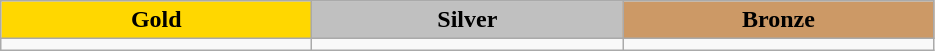<table class="wikitable" style="text-align:left">
<tr align="center">
<td width=200 bgcolor=gold><strong>Gold</strong></td>
<td width=200 bgcolor=silver><strong>Silver</strong></td>
<td width=200 bgcolor=CC9966><strong>Bronze</strong></td>
</tr>
<tr>
<td></td>
<td></td>
<td></td>
</tr>
</table>
